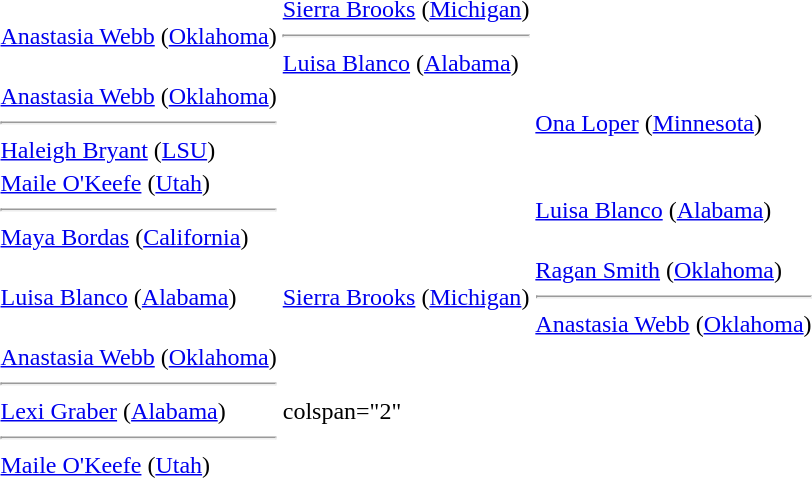<table>
<tr>
<th scope=row style="text-align:left"></th>
<td><a href='#'>Anastasia Webb</a> (<a href='#'>Oklahoma</a>)</td>
<td><a href='#'>Sierra Brooks</a> (<a href='#'>Michigan</a>)<hr><a href='#'>Luisa Blanco</a> (<a href='#'>Alabama</a>)</td>
<td></td>
</tr>
<tr>
<th scope=row style="text-align:left"></th>
<td><a href='#'>Anastasia Webb</a> (<a href='#'>Oklahoma</a>)<hr><a href='#'>Haleigh Bryant</a> (<a href='#'>LSU</a>)</td>
<td></td>
<td><a href='#'>Ona Loper</a> (<a href='#'>Minnesota</a>)</td>
</tr>
<tr>
<th scope=row style="text-align:left"></th>
<td><a href='#'>Maile O'Keefe</a> (<a href='#'>Utah</a>)<hr><a href='#'>Maya Bordas</a> (<a href='#'>California</a>)</td>
<td></td>
<td><a href='#'>Luisa Blanco</a> (<a href='#'>Alabama</a>)</td>
</tr>
<tr>
<th scope=row style="text-align:left"></th>
<td><a href='#'>Luisa Blanco</a> (<a href='#'>Alabama</a>)</td>
<td><a href='#'>Sierra Brooks</a> (<a href='#'>Michigan</a>)</td>
<td><a href='#'>Ragan Smith</a> (<a href='#'>Oklahoma</a>)<hr><a href='#'>Anastasia Webb</a> (<a href='#'>Oklahoma</a>)</td>
</tr>
<tr>
<th scope=row style="text-align:left"></th>
<td><a href='#'>Anastasia Webb</a> (<a href='#'>Oklahoma</a>)<hr><a href='#'>Lexi Graber</a> (<a href='#'>Alabama</a>)<hr><a href='#'>Maile O'Keefe</a> (<a href='#'>Utah</a>)</td>
<td>colspan="2" </td>
</tr>
</table>
